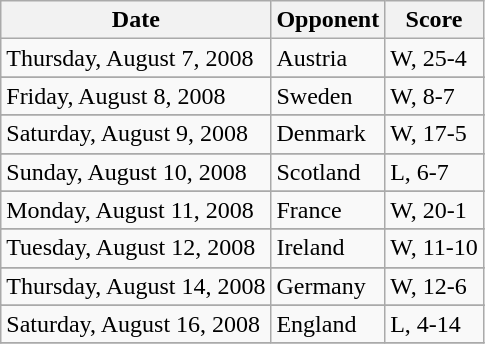<table class="wikitable" border="1" "align=center">
<tr>
<th>Date</th>
<th>Opponent</th>
<th>Score</th>
</tr>
<tr>
<td>Thursday, August 7, 2008</td>
<td>Austria</td>
<td>W, 25-4</td>
</tr>
<tr>
</tr>
<tr>
<td>Friday, August 8, 2008</td>
<td>Sweden</td>
<td>W, 8-7</td>
</tr>
<tr>
</tr>
<tr>
<td>Saturday, August 9, 2008</td>
<td>Denmark</td>
<td>W, 17-5</td>
</tr>
<tr>
</tr>
<tr>
<td>Sunday, August 10, 2008</td>
<td>Scotland</td>
<td>L, 6-7</td>
</tr>
<tr>
</tr>
<tr>
<td>Monday, August 11, 2008</td>
<td>France</td>
<td>W, 20-1</td>
</tr>
<tr>
</tr>
<tr>
<td>Tuesday, August 12, 2008</td>
<td>Ireland</td>
<td>W, 11-10</td>
</tr>
<tr>
</tr>
<tr>
<td>Thursday, August 14, 2008</td>
<td>Germany</td>
<td>W, 12-6</td>
</tr>
<tr>
</tr>
<tr>
<td>Saturday, August 16, 2008</td>
<td>England</td>
<td>L, 4-14</td>
</tr>
<tr>
</tr>
</table>
